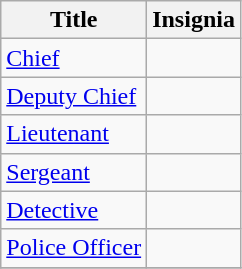<table class="wikitable">
<tr>
<th>Title</th>
<th>Insignia</th>
</tr>
<tr>
<td><a href='#'>Chief</a></td>
<td></td>
</tr>
<tr>
<td><a href='#'>Deputy Chief</a></td>
<td></td>
</tr>
<tr>
<td><a href='#'>Lieutenant</a></td>
<td></td>
</tr>
<tr>
<td><a href='#'>Sergeant</a></td>
<td></td>
</tr>
<tr>
<td><a href='#'>Detective</a></td>
<td></td>
</tr>
<tr>
<td><a href='#'>Police Officer</a></td>
<td></td>
</tr>
<tr>
</tr>
</table>
